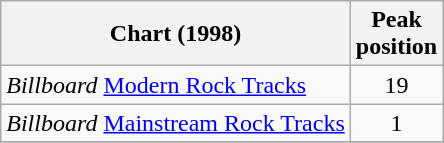<table class="wikitable">
<tr>
<th>Chart (1998)</th>
<th>Peak<br>position</th>
</tr>
<tr>
<td><em>Billboard</em> <a href='#'>Modern Rock Tracks</a></td>
<td align="center">19</td>
</tr>
<tr>
<td><em>Billboard</em> <a href='#'>Mainstream Rock Tracks</a></td>
<td align="center">1</td>
</tr>
<tr>
</tr>
</table>
